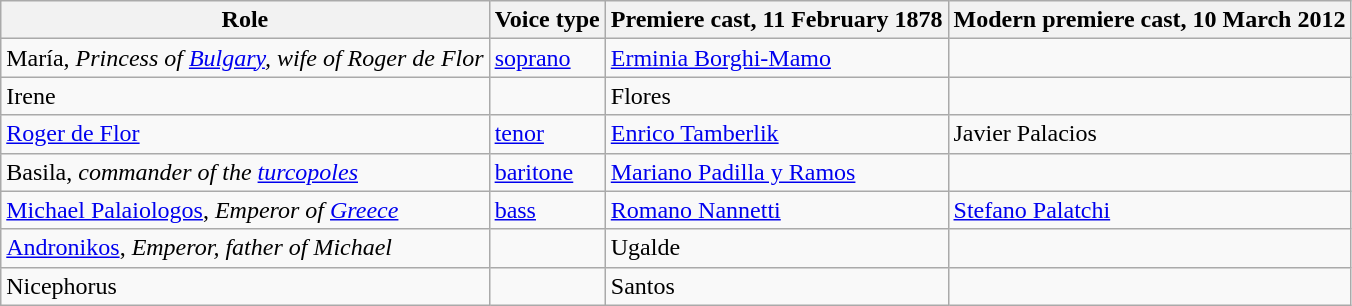<table class="wikitable">
<tr>
<th>Role</th>
<th>Voice type</th>
<th>Premiere cast, 11 February 1878</th>
<th>Modern premiere cast, 10 March 2012</th>
</tr>
<tr>
<td>María, <em>Princess of <a href='#'>Bulgary</a>, wife of Roger de Flor</em></td>
<td><a href='#'>soprano</a></td>
<td><a href='#'>Erminia Borghi-Mamo</a></td>
<td></td>
</tr>
<tr>
<td>Irene</td>
<td></td>
<td>Flores</td>
<td></td>
</tr>
<tr>
<td><a href='#'>Roger de Flor</a></td>
<td><a href='#'>tenor</a></td>
<td><a href='#'>Enrico Tamberlik</a></td>
<td>Javier Palacios</td>
</tr>
<tr>
<td>Basila, <em>commander of the <a href='#'>turcopoles</a></em></td>
<td><a href='#'>baritone</a></td>
<td><a href='#'>Mariano Padilla y Ramos</a></td>
<td></td>
</tr>
<tr>
<td><a href='#'>Michael Palaiologos</a>, <em>Emperor of <a href='#'>Greece</a></em></td>
<td><a href='#'>bass</a></td>
<td><a href='#'>Romano Nannetti</a></td>
<td><a href='#'>Stefano Palatchi</a></td>
</tr>
<tr>
<td><a href='#'>Andronikos</a>, <em>Emperor, father of Michael</em></td>
<td></td>
<td>Ugalde</td>
<td></td>
</tr>
<tr>
<td>Nicephorus</td>
<td></td>
<td>Santos</td>
<td></td>
</tr>
</table>
